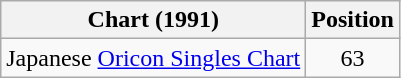<table class="wikitable">
<tr>
<th>Chart (1991)</th>
<th>Position</th>
</tr>
<tr>
<td>Japanese <a href='#'>Oricon Singles Chart</a></td>
<td align="center">63</td>
</tr>
</table>
